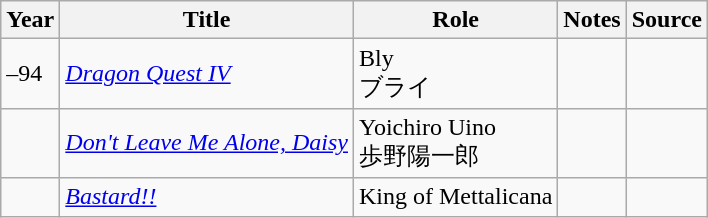<table class="wikitable sortable plainrowheaders">
<tr>
<th>Year</th>
<th>Title</th>
<th>Role</th>
<th class="unsortable">Notes</th>
<th class="unsortable">Source</th>
</tr>
<tr>
<td>–94</td>
<td><em><a href='#'>Dragon Quest IV</a></em></td>
<td>Bly<br>ブライ</td>
<td></td>
<td></td>
</tr>
<tr>
<td></td>
<td><em><a href='#'>Don't Leave Me Alone, Daisy</a></em></td>
<td>Yoichiro Uino<br>歩野陽一郎</td>
<td></td>
<td></td>
</tr>
<tr>
<td></td>
<td><em><a href='#'>Bastard!!</a></em></td>
<td>King of Mettalicana</td>
<td></td>
<td></td>
</tr>
</table>
